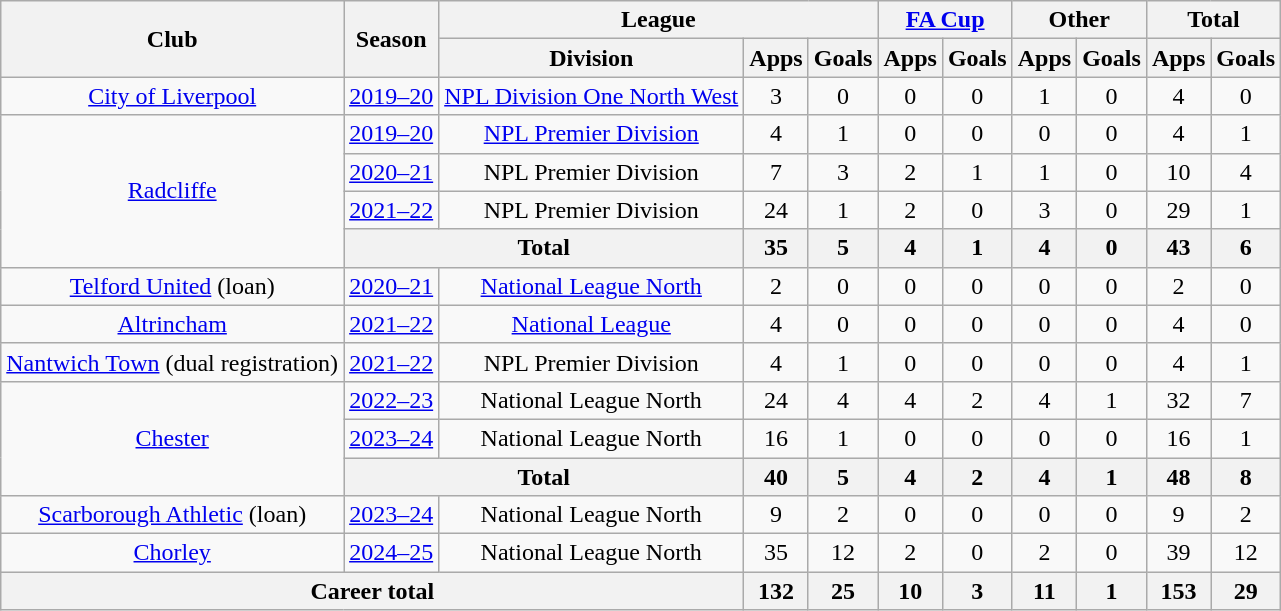<table class="wikitable" style="text-align: center">
<tr>
<th rowspan="2">Club</th>
<th rowspan="2">Season</th>
<th colspan="3">League</th>
<th colspan="2"><a href='#'>FA Cup</a></th>
<th colspan="2">Other</th>
<th colspan="2">Total</th>
</tr>
<tr>
<th>Division</th>
<th>Apps</th>
<th>Goals</th>
<th>Apps</th>
<th>Goals</th>
<th>Apps</th>
<th>Goals</th>
<th>Apps</th>
<th>Goals</th>
</tr>
<tr>
<td><a href='#'>City of Liverpool</a></td>
<td><a href='#'>2019–20</a></td>
<td><a href='#'>NPL Division One North West</a></td>
<td>3</td>
<td>0</td>
<td>0</td>
<td>0</td>
<td>1</td>
<td>0</td>
<td>4</td>
<td>0</td>
</tr>
<tr>
<td rowspan=4><a href='#'>Radcliffe</a></td>
<td><a href='#'>2019–20</a></td>
<td><a href='#'>NPL Premier Division</a></td>
<td>4</td>
<td>1</td>
<td>0</td>
<td>0</td>
<td>0</td>
<td>0</td>
<td>4</td>
<td>1</td>
</tr>
<tr>
<td><a href='#'>2020–21</a></td>
<td>NPL Premier Division</td>
<td>7</td>
<td>3</td>
<td>2</td>
<td>1</td>
<td>1</td>
<td>0</td>
<td>10</td>
<td>4</td>
</tr>
<tr>
<td><a href='#'>2021–22</a></td>
<td>NPL Premier Division</td>
<td>24</td>
<td>1</td>
<td>2</td>
<td>0</td>
<td>3</td>
<td>0</td>
<td>29</td>
<td>1</td>
</tr>
<tr>
<th colspan="2">Total</th>
<th>35</th>
<th>5</th>
<th>4</th>
<th>1</th>
<th>4</th>
<th>0</th>
<th>43</th>
<th>6</th>
</tr>
<tr>
<td><a href='#'>Telford United</a> (loan)</td>
<td><a href='#'>2020–21</a></td>
<td><a href='#'>National League North</a></td>
<td>2</td>
<td>0</td>
<td>0</td>
<td>0</td>
<td>0</td>
<td>0</td>
<td>2</td>
<td>0</td>
</tr>
<tr>
<td><a href='#'>Altrincham</a></td>
<td><a href='#'>2021–22</a></td>
<td><a href='#'>National League</a></td>
<td>4</td>
<td>0</td>
<td>0</td>
<td>0</td>
<td>0</td>
<td>0</td>
<td>4</td>
<td>0</td>
</tr>
<tr>
<td><a href='#'>Nantwich Town</a> (dual registration)</td>
<td><a href='#'>2021–22</a></td>
<td>NPL Premier Division</td>
<td>4</td>
<td>1</td>
<td>0</td>
<td>0</td>
<td>0</td>
<td>0</td>
<td>4</td>
<td>1</td>
</tr>
<tr>
<td rowspan=3><a href='#'>Chester</a></td>
<td><a href='#'>2022–23</a></td>
<td>National League North</td>
<td>24</td>
<td>4</td>
<td>4</td>
<td>2</td>
<td>4</td>
<td>1</td>
<td>32</td>
<td>7</td>
</tr>
<tr>
<td><a href='#'>2023–24</a></td>
<td>National League North</td>
<td>16</td>
<td>1</td>
<td>0</td>
<td>0</td>
<td>0</td>
<td>0</td>
<td>16</td>
<td>1</td>
</tr>
<tr>
<th colspan="2">Total</th>
<th>40</th>
<th>5</th>
<th>4</th>
<th>2</th>
<th>4</th>
<th>1</th>
<th>48</th>
<th>8</th>
</tr>
<tr>
<td><a href='#'>Scarborough Athletic</a> (loan)</td>
<td><a href='#'>2023–24</a></td>
<td>National League North</td>
<td>9</td>
<td>2</td>
<td>0</td>
<td>0</td>
<td>0</td>
<td>0</td>
<td>9</td>
<td>2</td>
</tr>
<tr>
<td><a href='#'>Chorley</a></td>
<td><a href='#'>2024–25</a></td>
<td>National League North</td>
<td>35</td>
<td>12</td>
<td>2</td>
<td>0</td>
<td>2</td>
<td>0</td>
<td>39</td>
<td>12</td>
</tr>
<tr>
<th colspan="3">Career total</th>
<th>132</th>
<th>25</th>
<th>10</th>
<th>3</th>
<th>11</th>
<th>1</th>
<th>153</th>
<th>29</th>
</tr>
</table>
